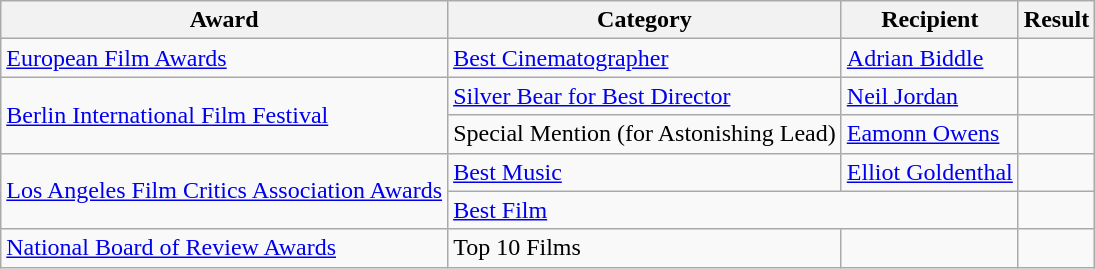<table class="wikitable" border="1" align="center">
<tr>
<th>Award</th>
<th>Category</th>
<th>Recipient</th>
<th>Result</th>
</tr>
<tr>
<td rowspan="1"><a href='#'>European Film Awards</a></td>
<td><a href='#'>Best Cinematographer</a></td>
<td><a href='#'>Adrian Biddle</a></td>
<td></td>
</tr>
<tr>
<td rowspan="2"><a href='#'>Berlin International Film Festival</a></td>
<td><a href='#'>Silver Bear for Best Director</a></td>
<td><a href='#'>Neil Jordan</a></td>
<td></td>
</tr>
<tr>
<td>Special Mention (for Astonishing Lead)</td>
<td><a href='#'>Eamonn Owens</a></td>
<td></td>
</tr>
<tr>
<td rowspan="2"><a href='#'>Los Angeles Film Critics Association Awards</a></td>
<td><a href='#'>Best Music</a></td>
<td><a href='#'>Elliot Goldenthal</a></td>
<td></td>
</tr>
<tr>
<td colspan="2"><a href='#'>Best Film</a></td>
<td></td>
</tr>
<tr>
<td rowspan="1"><a href='#'>National Board of Review Awards</a></td>
<td>Top 10 Films</td>
<td></td>
<td></td>
</tr>
</table>
